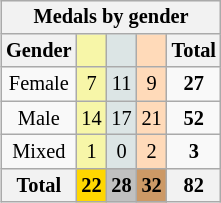<table class=wikitable style=font-size:85%;float:right;text-align:center>
<tr>
<th colspan=5>Medals by gender</th>
</tr>
<tr>
<th>Gender</th>
<td bgcolor=F7F6A8></td>
<td bgcolor=DCE5E5></td>
<td bgcolor=FFDAB9></td>
<th>Total</th>
</tr>
<tr>
<td>Female</td>
<td bgcolor=F7F6A8>7</td>
<td bgcolor=DCE5E5>11</td>
<td bgcolor=FFDAB9>9</td>
<td><strong>27</strong></td>
</tr>
<tr>
<td>Male</td>
<td bgcolor=F7F6A8>14</td>
<td bgcolor=DCE5E5>17</td>
<td bgcolor=FFDAB9>21</td>
<td><strong>52</strong></td>
</tr>
<tr>
<td>Mixed</td>
<td bgcolor=F7F6A8>1</td>
<td bgcolor=DCE5E5>0</td>
<td bgcolor=FFDAB9>2</td>
<td><strong>3</strong></td>
</tr>
<tr>
<th>Total</th>
<th style=background:gold>22</th>
<th style=background:silver>28</th>
<th style=background:#c96>32</th>
<th>82</th>
</tr>
</table>
